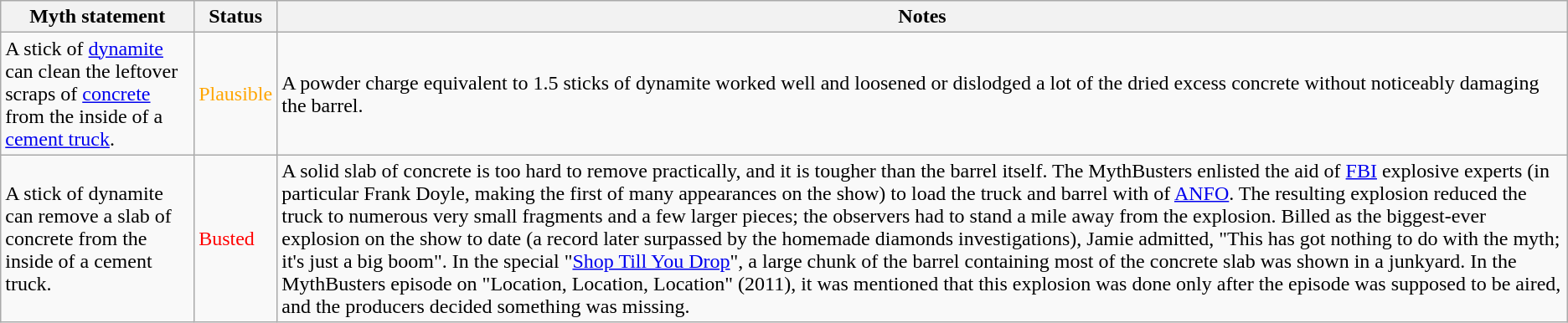<table class="wikitable plainrowheaders">
<tr>
<th>Myth statement</th>
<th>Status</th>
<th>Notes</th>
</tr>
<tr>
<td>A stick of <a href='#'>dynamite</a> can clean the leftover scraps of <a href='#'>concrete</a> from the inside of a <a href='#'>cement truck</a>.</td>
<td style="color:orange">Plausible</td>
<td>A powder charge equivalent to 1.5 sticks of dynamite worked well and loosened or dislodged a lot of the dried excess concrete without noticeably damaging the barrel.</td>
</tr>
<tr>
<td>A stick of dynamite can remove a slab of concrete from the inside of a cement truck.</td>
<td style="color:red">Busted</td>
<td>A solid slab of concrete is too hard to remove practically, and it is tougher than the barrel itself. The MythBusters enlisted the aid of <a href='#'>FBI</a> explosive experts (in particular Frank Doyle, making the first of many appearances on the show) to load the truck and barrel with  of <a href='#'>ANFO</a>. The resulting explosion reduced the truck to numerous very small fragments and a few larger pieces; the observers had to stand a mile away from the explosion. Billed as the biggest-ever explosion on the show to date (a record later surpassed by the homemade diamonds investigations), Jamie admitted, "This has got nothing to do with the myth; it's just a big boom". In the special "<a href='#'>Shop Till You Drop</a>", a large chunk of the barrel containing most of the concrete slab was shown in a junkyard. In the MythBusters episode on "Location, Location, Location" (2011), it was mentioned that this explosion was done only after the episode was supposed to be aired, and the producers decided something was missing.</td>
</tr>
</table>
